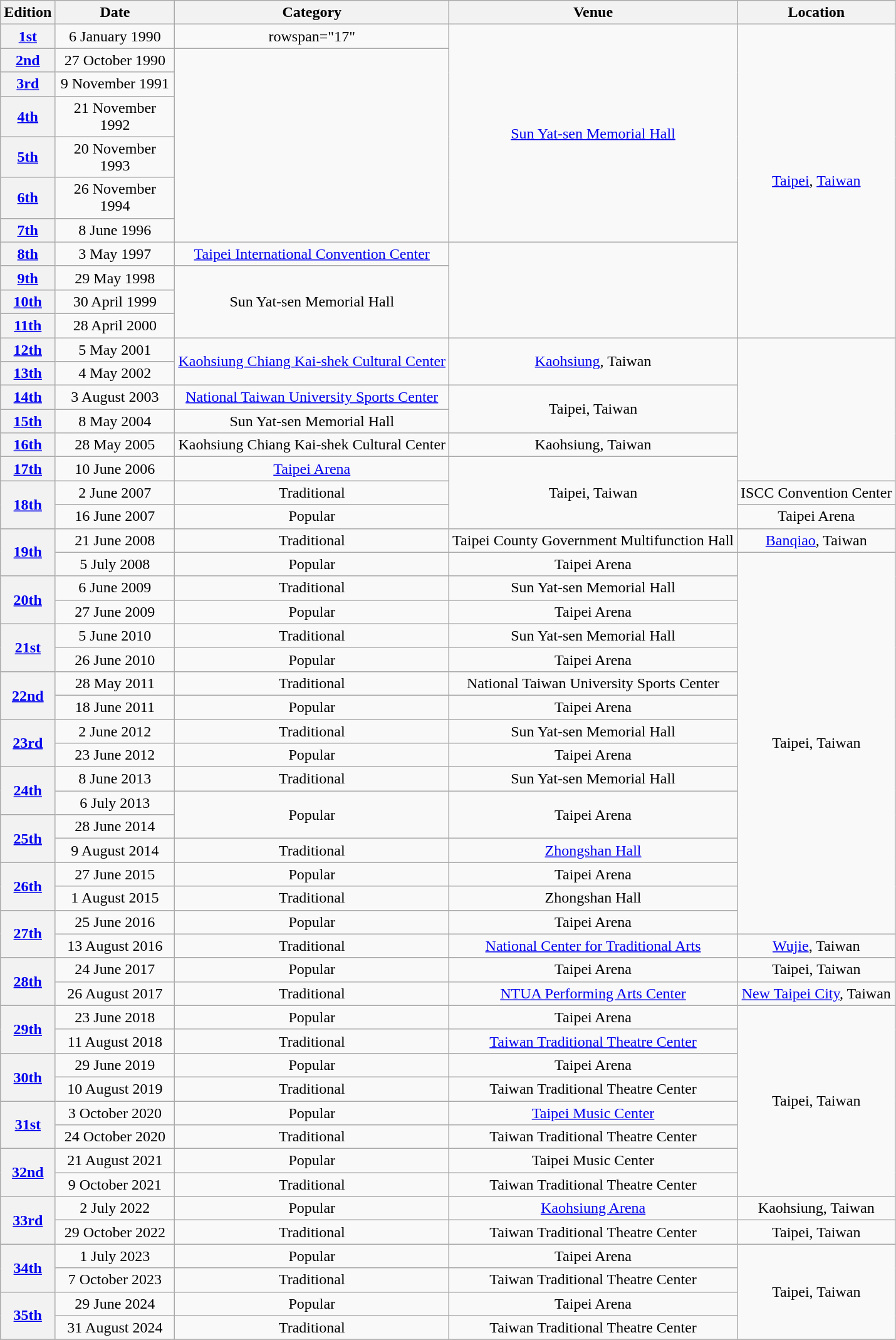<table class="wikitable plainrowheaders sortable" style="text-align:center">
<tr>
<th>Edition</th>
<th width=120>Date</th>
<th>Category</th>
<th>Venue</th>
<th>Location</th>
</tr>
<tr>
<th scope="row" style="text-align:center;"><a href='#'>1st</a></th>
<td>6 January 1990</td>
<td>rowspan="17" </td>
<td rowspan="7"><a href='#'>Sun Yat-sen Memorial Hall</a></td>
<td rowspan="11"><a href='#'>Taipei</a>, <a href='#'>Taiwan</a></td>
</tr>
<tr>
<th scope="row" style="text-align:center;"><a href='#'>2nd</a></th>
<td>27 October 1990</td>
</tr>
<tr>
<th scope="row" style="text-align:center;"><a href='#'>3rd</a></th>
<td>9 November 1991</td>
</tr>
<tr>
<th scope="row" style="text-align:center;"><a href='#'>4th</a></th>
<td>21 November 1992</td>
</tr>
<tr>
<th scope="row" style="text-align:center;"><a href='#'>5th</a></th>
<td>20 November 1993</td>
</tr>
<tr>
<th scope="row" style="text-align:center;"><a href='#'>6th</a></th>
<td>26 November 1994</td>
</tr>
<tr>
<th scope="row" style="text-align:center;"><a href='#'>7th</a></th>
<td>8 June 1996</td>
</tr>
<tr>
<th scope="row" style="text-align:center;"><a href='#'>8th</a></th>
<td>3 May 1997</td>
<td><a href='#'>Taipei International Convention Center</a></td>
</tr>
<tr>
<th scope="row" style="text-align:center;"><a href='#'>9th</a></th>
<td>29 May 1998</td>
<td rowspan="3">Sun Yat-sen Memorial Hall</td>
</tr>
<tr>
<th scope="row" style="text-align:center;"><a href='#'>10th</a></th>
<td>30 April 1999</td>
</tr>
<tr>
<th scope="row" style="text-align:center;"><a href='#'>11th</a></th>
<td>28 April 2000</td>
</tr>
<tr>
<th scope="row" style="text-align:center;"><a href='#'>12th</a></th>
<td>5 May 2001</td>
<td rowspan="2"><a href='#'>Kaohsiung Chiang Kai-shek Cultural Center</a></td>
<td rowspan="2"><a href='#'>Kaohsiung</a>, Taiwan</td>
</tr>
<tr>
<th scope="row" style="text-align:center;"><a href='#'>13th</a></th>
<td>4 May 2002</td>
</tr>
<tr>
<th scope="row" style="text-align:center;"><a href='#'>14th</a></th>
<td>3 August 2003</td>
<td><a href='#'>National Taiwan University Sports Center</a></td>
<td rowspan="2">Taipei, Taiwan</td>
</tr>
<tr>
<th scope="row" style="text-align:center;"><a href='#'>15th</a></th>
<td>8 May 2004</td>
<td>Sun Yat-sen Memorial Hall</td>
</tr>
<tr>
<th scope="row" style="text-align:center;"><a href='#'>16th</a></th>
<td>28 May 2005</td>
<td>Kaohsiung Chiang Kai-shek Cultural Center</td>
<td>Kaohsiung, Taiwan</td>
</tr>
<tr>
<th scope="row" style="text-align:center;"><a href='#'>17th</a></th>
<td>10 June 2006</td>
<td><a href='#'>Taipei Arena</a></td>
<td rowspan="3">Taipei, Taiwan</td>
</tr>
<tr>
<th scope="row" style="text-align:center;" rowspan="2"><a href='#'>18th</a></th>
<td>2 June 2007</td>
<td>Traditional</td>
<td>ISCC Convention Center</td>
</tr>
<tr>
<td>16 June 2007</td>
<td>Popular</td>
<td>Taipei Arena</td>
</tr>
<tr>
<th scope="row" style="text-align:center;" rowspan="2"><a href='#'>19th</a></th>
<td>21 June 2008</td>
<td>Traditional</td>
<td>Taipei County Government Multifunction Hall</td>
<td><a href='#'>Banqiao</a>, Taiwan</td>
</tr>
<tr>
<td>5 July 2008</td>
<td>Popular</td>
<td>Taipei Arena</td>
<td rowspan="16">Taipei, Taiwan</td>
</tr>
<tr>
<th scope="row" style="text-align:center;" rowspan="2"><a href='#'>20th</a></th>
<td>6 June 2009</td>
<td>Traditional</td>
<td>Sun Yat-sen Memorial Hall</td>
</tr>
<tr>
<td>27 June 2009</td>
<td>Popular</td>
<td>Taipei Arena</td>
</tr>
<tr>
<th scope="row" style="text-align:center;" rowspan="2"><a href='#'>21st</a></th>
<td>5 June 2010</td>
<td>Traditional</td>
<td>Sun Yat-sen Memorial Hall</td>
</tr>
<tr>
<td>26 June 2010</td>
<td>Popular</td>
<td>Taipei Arena</td>
</tr>
<tr>
<th scope="row" style="text-align:center;" rowspan="2"><a href='#'>22nd</a></th>
<td>28 May 2011</td>
<td>Traditional</td>
<td>National Taiwan University Sports Center</td>
</tr>
<tr>
<td>18 June 2011</td>
<td>Popular</td>
<td>Taipei Arena</td>
</tr>
<tr>
<th scope="row" style="text-align:center;" rowspan="2"><a href='#'>23rd</a></th>
<td>2 June 2012</td>
<td>Traditional</td>
<td>Sun Yat-sen Memorial Hall</td>
</tr>
<tr>
<td>23 June 2012</td>
<td>Popular</td>
<td>Taipei Arena</td>
</tr>
<tr>
<th scope="row" style="text-align:center;" rowspan="2"><a href='#'>24th</a></th>
<td>8 June 2013</td>
<td>Traditional</td>
<td>Sun Yat-sen Memorial Hall</td>
</tr>
<tr>
<td>6 July 2013</td>
<td rowspan="2">Popular</td>
<td rowspan="2">Taipei Arena</td>
</tr>
<tr>
<th scope="row" style="text-align:center;" rowspan="2"><a href='#'>25th</a></th>
<td>28 June 2014</td>
</tr>
<tr>
<td>9 August 2014</td>
<td>Traditional</td>
<td><a href='#'>Zhongshan Hall</a></td>
</tr>
<tr>
<th scope="row" style="text-align:center;" rowspan="2"><a href='#'>26th</a></th>
<td>27 June 2015</td>
<td>Popular</td>
<td>Taipei Arena</td>
</tr>
<tr>
<td>1 August 2015</td>
<td>Traditional</td>
<td>Zhongshan Hall</td>
</tr>
<tr>
<th scope="row" style="text-align:center;" rowspan="2"><a href='#'>27th</a></th>
<td>25 June 2016</td>
<td>Popular</td>
<td>Taipei Arena</td>
</tr>
<tr>
<td>13 August 2016</td>
<td>Traditional</td>
<td><a href='#'>National Center for Traditional Arts</a></td>
<td><a href='#'>Wujie</a>, Taiwan</td>
</tr>
<tr>
<th scope="row" style="text-align:center;" rowspan="2"><a href='#'>28th</a></th>
<td>24 June 2017</td>
<td>Popular</td>
<td>Taipei Arena</td>
<td>Taipei, Taiwan</td>
</tr>
<tr>
<td>26 August 2017</td>
<td>Traditional</td>
<td><a href='#'>NTUA Performing Arts Center</a></td>
<td><a href='#'>New Taipei City</a>, Taiwan</td>
</tr>
<tr>
<th scope="row" style="text-align:center;" rowspan="2"><a href='#'>29th</a></th>
<td>23 June 2018</td>
<td>Popular</td>
<td>Taipei Arena</td>
<td rowspan="8">Taipei, Taiwan</td>
</tr>
<tr>
<td>11 August 2018</td>
<td>Traditional</td>
<td><a href='#'>Taiwan Traditional Theatre Center</a></td>
</tr>
<tr>
<th scope="row" style="text-align:center;" rowspan="2"><a href='#'>30th</a></th>
<td>29 June 2019</td>
<td>Popular</td>
<td>Taipei Arena</td>
</tr>
<tr>
<td>10 August 2019</td>
<td>Traditional</td>
<td>Taiwan Traditional Theatre Center</td>
</tr>
<tr>
<th scope="row" style="text-align:center;" rowspan="2"><a href='#'>31st</a></th>
<td>3 October 2020</td>
<td>Popular</td>
<td><a href='#'>Taipei Music Center</a></td>
</tr>
<tr>
<td>24 October 2020</td>
<td>Traditional</td>
<td>Taiwan Traditional Theatre Center</td>
</tr>
<tr>
<th scope="row" style="text-align:center;" rowspan="2"><a href='#'>32nd</a></th>
<td>21 August 2021</td>
<td>Popular</td>
<td>Taipei Music Center</td>
</tr>
<tr>
<td>9 October 2021</td>
<td>Traditional</td>
<td>Taiwan Traditional Theatre Center</td>
</tr>
<tr>
<th scope="row" style="text-align:center;" rowspan="2"><a href='#'>33rd</a></th>
<td>2 July 2022</td>
<td>Popular</td>
<td><a href='#'>Kaohsiung Arena</a></td>
<td>Kaohsiung, Taiwan</td>
</tr>
<tr>
<td>29 October 2022</td>
<td>Traditional</td>
<td>Taiwan Traditional Theatre Center</td>
<td>Taipei, Taiwan</td>
</tr>
<tr>
<th scope="row" style="text-align:center;" rowspan="2"><a href='#'>34th</a></th>
<td>1 July 2023</td>
<td>Popular</td>
<td>Taipei Arena</td>
<td rowspan="4">Taipei, Taiwan</td>
</tr>
<tr>
<td>7 October 2023</td>
<td>Traditional</td>
<td>Taiwan Traditional Theatre Center</td>
</tr>
<tr>
<th rowspan="2"><a href='#'>35th</a></th>
<td>29 June 2024</td>
<td>Popular</td>
<td>Taipei Arena</td>
</tr>
<tr>
<td>31 August 2024</td>
<td>Traditional</td>
<td>Taiwan Traditional Theatre Center</td>
</tr>
<tr>
</tr>
</table>
